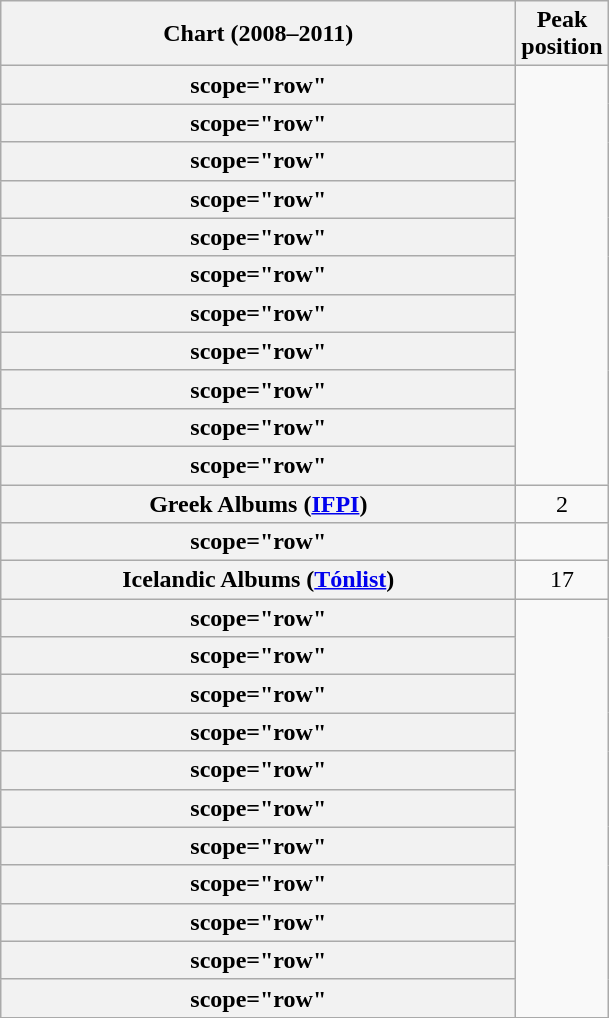<table class="wikitable plainrowheaders sortable" style="text-align:center;">
<tr>
<th scope="col" style="width:21em;">Chart (2008–2011)</th>
<th scope="col">Peak<br>position</th>
</tr>
<tr>
<th>scope="row" </th>
</tr>
<tr>
<th>scope="row" </th>
</tr>
<tr>
<th>scope="row" </th>
</tr>
<tr>
<th>scope="row" </th>
</tr>
<tr>
<th>scope="row" </th>
</tr>
<tr>
<th>scope="row" </th>
</tr>
<tr>
<th>scope="row" </th>
</tr>
<tr>
<th>scope="row" </th>
</tr>
<tr>
<th>scope="row" </th>
</tr>
<tr>
<th>scope="row" </th>
</tr>
<tr>
<th>scope="row" </th>
</tr>
<tr>
<th scope="row">Greek Albums (<a href='#'>IFPI</a>)</th>
<td>2</td>
</tr>
<tr>
<th>scope="row" </th>
</tr>
<tr>
<th scope="row">Icelandic Albums (<a href='#'>Tónlist</a>)</th>
<td>17</td>
</tr>
<tr>
<th>scope="row" </th>
</tr>
<tr>
<th>scope="row" </th>
</tr>
<tr>
<th>scope="row" </th>
</tr>
<tr>
<th>scope="row" </th>
</tr>
<tr>
<th>scope="row" </th>
</tr>
<tr>
<th>scope="row" </th>
</tr>
<tr>
<th>scope="row" </th>
</tr>
<tr>
<th>scope="row" </th>
</tr>
<tr>
<th>scope="row" </th>
</tr>
<tr>
<th>scope="row" </th>
</tr>
<tr>
<th>scope="row" </th>
</tr>
</table>
